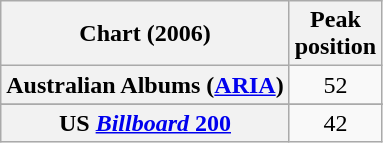<table class="wikitable sortable plainrowheaders" style="text-align:center">
<tr>
<th>Chart (2006)</th>
<th>Peak<br>position</th>
</tr>
<tr>
<th scope="row">Australian Albums (<a href='#'>ARIA</a>)</th>
<td>52</td>
</tr>
<tr>
</tr>
<tr>
</tr>
<tr>
</tr>
<tr>
</tr>
<tr>
<th scope="row">US <a href='#'><em>Billboard</em> 200</a></th>
<td>42</td>
</tr>
</table>
